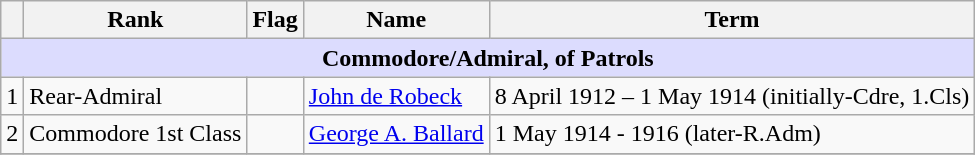<table class="wikitable">
<tr>
<th></th>
<th>Rank</th>
<th>Flag</th>
<th>Name</th>
<th>Term</th>
</tr>
<tr>
<td colspan="5" align="center" style="background:#dcdcfe;"><strong>Commodore/Admiral, of Patrols</strong></td>
</tr>
<tr>
<td>1</td>
<td>Rear-Admiral</td>
<td></td>
<td><a href='#'>John de Robeck</a></td>
<td>8 April 1912 – 1 May 1914 (initially-Cdre, 1.Cls) </td>
</tr>
<tr>
<td>2</td>
<td>Commodore 1st Class</td>
<td></td>
<td><a href='#'>George A. Ballard</a></td>
<td>1 May 1914 - 1916 (later-R.Adm)</td>
</tr>
<tr>
</tr>
</table>
